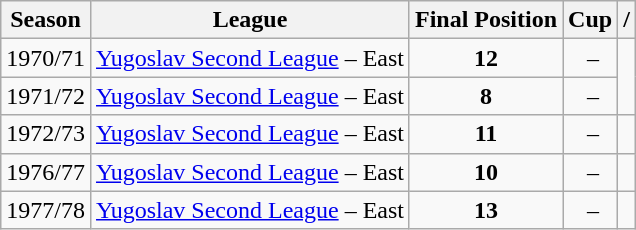<table class="wikitable" style="text-align: center;">
<tr>
<th>Season</th>
<th>League</th>
<th>Final Position</th>
<th>Cup</th>
<th>/</th>
</tr>
<tr>
<td>1970/71</td>
<td><a href='#'>Yugoslav Second League</a> – East</td>
<td><strong>12</strong></td>
<td> –</td>
</tr>
<tr>
<td>1971/72</td>
<td><a href='#'>Yugoslav Second League</a> – East</td>
<td><strong>8</strong></td>
<td> –</td>
</tr>
<tr>
<td>1972/73</td>
<td><a href='#'>Yugoslav Second League</a> – East</td>
<td><strong>11</strong></td>
<td> –</td>
<td></td>
</tr>
<tr>
<td>1976/77</td>
<td><a href='#'>Yugoslav Second League</a> – East</td>
<td><strong>10</strong></td>
<td> –</td>
<td></td>
</tr>
<tr>
<td>1977/78</td>
<td><a href='#'>Yugoslav Second League</a> – East</td>
<td><strong>13</strong></td>
<td> –</td>
<td></td>
</tr>
</table>
